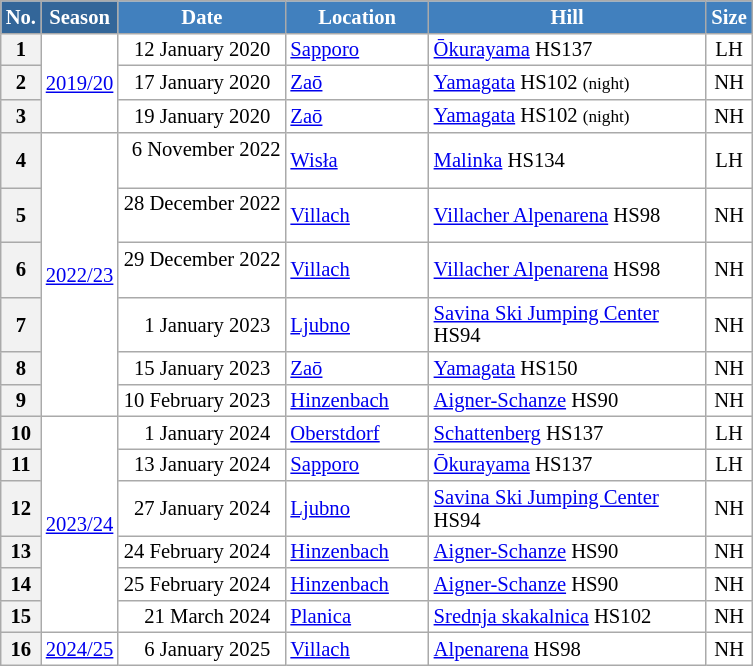<table class="wikitable sortable" style="font-size:86%; line-height:15px; text-align:left; border:grey solid 1px; border-collapse:collapse; background:#ffffff;">
<tr style="background:#efefef;">
<th style="background-color:#369; color:white; width:10px;">No.</th>
<th style="background-color:#369; color:white;  width:30px;">Season</th>
<th style="background-color:#4180be; color:white; width:105px;">Date</th>
<th style="background-color:#4180be; color:white; width:89px;">Location</th>
<th style="background-color:#4180be; color:white; width:178px;">Hill</th>
<th style="background-color:#4180be; color:white; width:25px;">Size</th>
</tr>
<tr>
<th scope=row style="text-align:center;">1</th>
<td align="center" rowspan=3><a href='#'>2019/20</a></td>
<td align=right>12 January 2020  </td>
<td> <a href='#'>Sapporo</a></td>
<td><a href='#'>Ōkurayama</a> HS137</td>
<td align=center>LH</td>
</tr>
<tr>
<th scope=row style="text-align:center;">2</th>
<td align=right>17 January 2020  </td>
<td> <a href='#'>Zaō</a></td>
<td><a href='#'>Yamagata</a> HS102 <small>(night)</small></td>
<td align=center>NH</td>
</tr>
<tr>
<th scope=row style="text-align:center;">3</th>
<td align=right>19 January 2020  </td>
<td> <a href='#'>Zaō</a></td>
<td><a href='#'>Yamagata</a> HS102 <small>(night)</small></td>
<td align=center>NH</td>
</tr>
<tr>
<th scope=row style="text-align:center;">4</th>
<td align="center" rowspan=6><a href='#'>2022/23</a></td>
<td align=right>6 November 2022  </td>
<td> <a href='#'>Wisła</a></td>
<td><a href='#'>Malinka</a> HS134</td>
<td align=center>LH</td>
</tr>
<tr>
<th scope=row style="text-align:center;">5</th>
<td align=right>28 December 2022  </td>
<td> <a href='#'>Villach</a></td>
<td><a href='#'>Villacher Alpenarena</a> HS98</td>
<td align=center>NH</td>
</tr>
<tr>
<th scope=row style="text-align:center;">6</th>
<td align=right>29 December 2022  </td>
<td> <a href='#'>Villach</a></td>
<td><a href='#'>Villacher Alpenarena</a> HS98</td>
<td align=center>NH</td>
</tr>
<tr>
<th scope=row style="text-align:center;">7</th>
<td align=right>1 January 2023  </td>
<td> <a href='#'>Ljubno</a></td>
<td><a href='#'>Savina Ski Jumping Center</a> HS94</td>
<td align=center>NH</td>
</tr>
<tr>
<th scope=row style="text-align:center;">8</th>
<td align=right>15 January 2023  </td>
<td> <a href='#'>Zaō</a></td>
<td><a href='#'>Yamagata</a> HS150</td>
<td align=center>NH</td>
</tr>
<tr>
<th scope=row style="text-align:center;">9</th>
<td align=right>10 February 2023  </td>
<td> <a href='#'>Hinzenbach</a></td>
<td><a href='#'>Aigner-Schanze</a> HS90</td>
<td align=center>NH</td>
</tr>
<tr>
<th scope=row style="text-align:center;">10</th>
<td align="center" rowspan=6><a href='#'>2023/24</a></td>
<td align=right>1 January 2024  </td>
<td> <a href='#'>Oberstdorf</a></td>
<td><a href='#'>Schattenberg</a> HS137</td>
<td align=center>LH</td>
</tr>
<tr>
<th scope=row style="text-align:center;">11</th>
<td align=right>13 January 2024  </td>
<td> <a href='#'>Sapporo</a></td>
<td><a href='#'>Ōkurayama</a> HS137</td>
<td align=center>LH</td>
</tr>
<tr>
<th scope=row style="text-align:center;">12</th>
<td align=right>27 January 2024  </td>
<td> <a href='#'>Ljubno</a></td>
<td><a href='#'>Savina Ski Jumping Center</a> HS94</td>
<td align=center>NH</td>
</tr>
<tr>
<th scope=row style="text-align:center;">13</th>
<td align=right>24 February 2024  </td>
<td> <a href='#'>Hinzenbach</a></td>
<td><a href='#'>Aigner-Schanze</a> HS90</td>
<td align=center>NH</td>
</tr>
<tr>
<th scope=row style="text-align:center;">14</th>
<td align=right>25 February 2024  </td>
<td> <a href='#'>Hinzenbach</a></td>
<td><a href='#'>Aigner-Schanze</a> HS90</td>
<td align=center>NH</td>
</tr>
<tr>
<th scope=row style="text-align:center;">15</th>
<td align=right>21 March 2024  </td>
<td> <a href='#'>Planica</a></td>
<td><a href='#'>Srednja skakalnica</a> HS102</td>
<td align=center>NH</td>
</tr>
<tr>
<th scope=row style="text-align:center;">16</th>
<td align="center"><a href='#'>2024/25</a></td>
<td align=right>6 January 2025  </td>
<td> <a href='#'>Villach</a></td>
<td><a href='#'>Alpenarena</a> HS98</td>
<td align=center>NH</td>
</tr>
</table>
